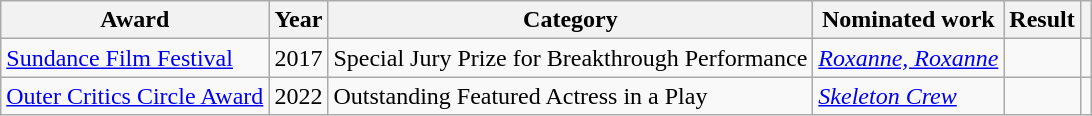<table class="wikitable sortable">
<tr>
<th>Award</th>
<th>Year</th>
<th>Category</th>
<th>Nominated work</th>
<th>Result</th>
<th></th>
</tr>
<tr>
<td><a href='#'>Sundance Film Festival</a></td>
<td>2017</td>
<td>Special Jury Prize for Breakthrough Performance</td>
<td><em><a href='#'>Roxanne, Roxanne</a></em></td>
<td></td>
<td></td>
</tr>
<tr>
<td><a href='#'>Outer Critics Circle Award</a></td>
<td>2022</td>
<td>Outstanding Featured Actress in a Play</td>
<td><em><a href='#'>Skeleton Crew</a></em></td>
<td></td>
<td></td>
</tr>
</table>
